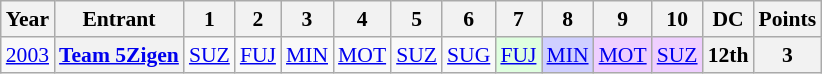<table class="wikitable" style="text-align:center; font-size:90%">
<tr>
<th>Year</th>
<th>Entrant</th>
<th>1</th>
<th>2</th>
<th>3</th>
<th>4</th>
<th>5</th>
<th>6</th>
<th>7</th>
<th>8</th>
<th>9</th>
<th>10</th>
<th>DC</th>
<th>Points</th>
</tr>
<tr>
<td><a href='#'>2003</a></td>
<th><a href='#'>Team 5Zigen</a></th>
<td><a href='#'>SUZ</a></td>
<td><a href='#'>FUJ</a></td>
<td><a href='#'>MIN</a></td>
<td><a href='#'>MOT</a></td>
<td><a href='#'>SUZ</a></td>
<td><a href='#'>SUG</a></td>
<td style="background:#DFFFDF;"><a href='#'>FUJ</a><br></td>
<td style="background:#CFCFFF;"><a href='#'>MIN</a><br></td>
<td style="background:#EFCFFF;"><a href='#'>MOT</a><br></td>
<td style="background:#EFCFFF;"><a href='#'>SUZ</a><br></td>
<th>12th</th>
<th>3</th>
</tr>
</table>
